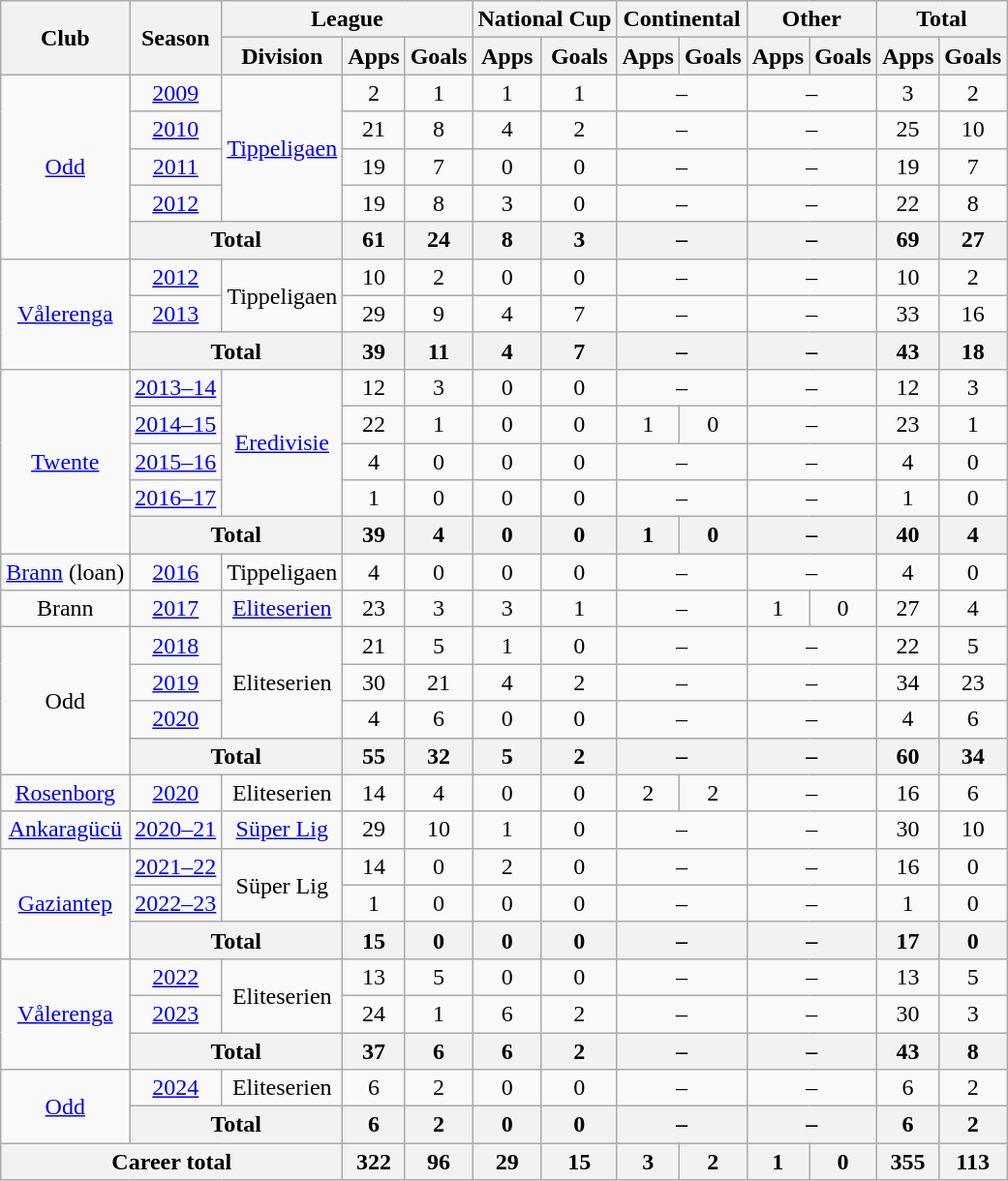<table class="wikitable" style="text-align:center">
<tr>
<th rowspan="2">Club</th>
<th rowspan="2">Season</th>
<th colspan="3">League</th>
<th colspan="2">National Cup</th>
<th colspan="2">Continental</th>
<th colspan="2">Other</th>
<th colspan="2">Total</th>
</tr>
<tr>
<th>Division</th>
<th>Apps</th>
<th>Goals</th>
<th>Apps</th>
<th>Goals</th>
<th>Apps</th>
<th>Goals</th>
<th>Apps</th>
<th>Goals</th>
<th>Apps</th>
<th>Goals</th>
</tr>
<tr>
<td rowspan="5"><a href='#'>Odd</a></td>
<td><a href='#'>2009</a></td>
<td rowspan="4"><a href='#'>Tippeligaen</a></td>
<td>2</td>
<td>1</td>
<td>1</td>
<td>1</td>
<td colspan="2">–</td>
<td colspan="2">–</td>
<td>3</td>
<td>2</td>
</tr>
<tr>
<td><a href='#'>2010</a></td>
<td>21</td>
<td>8</td>
<td>4</td>
<td>2</td>
<td colspan="2">–</td>
<td colspan="2">–</td>
<td>25</td>
<td>10</td>
</tr>
<tr>
<td><a href='#'>2011</a></td>
<td>19</td>
<td>7</td>
<td>0</td>
<td>0</td>
<td colspan="2">–</td>
<td colspan="2">–</td>
<td>19</td>
<td>7</td>
</tr>
<tr>
<td><a href='#'>2012</a></td>
<td>19</td>
<td>8</td>
<td>3</td>
<td>0</td>
<td colspan="2">–</td>
<td colspan="2">–</td>
<td>22</td>
<td>8</td>
</tr>
<tr>
<th colspan="2">Total</th>
<th>61</th>
<th>24</th>
<th>8</th>
<th>3</th>
<th colspan="2">–</th>
<th colspan="2">–</th>
<th>69</th>
<th>27</th>
</tr>
<tr>
<td rowspan="3"><a href='#'>Vålerenga</a></td>
<td><a href='#'>2012</a></td>
<td rowspan="2">Tippeligaen</td>
<td>10</td>
<td>2</td>
<td>0</td>
<td>0</td>
<td colspan="2">–</td>
<td colspan="2">–</td>
<td>10</td>
<td>2</td>
</tr>
<tr>
<td><a href='#'>2013</a></td>
<td>29</td>
<td>9</td>
<td>4</td>
<td>7</td>
<td colspan="2">–</td>
<td colspan="2">–</td>
<td>33</td>
<td>16</td>
</tr>
<tr>
<th colspan="2">Total</th>
<th>39</th>
<th>11</th>
<th>4</th>
<th>7</th>
<th colspan="2">–</th>
<th colspan="2">–</th>
<th>43</th>
<th>18</th>
</tr>
<tr>
<td rowspan="5"><a href='#'>Twente</a></td>
<td><a href='#'>2013–14</a></td>
<td rowspan="4"><a href='#'>Eredivisie</a></td>
<td>12</td>
<td>3</td>
<td>0</td>
<td>0</td>
<td colspan="2">–</td>
<td colspan="2">–</td>
<td>12</td>
<td>3</td>
</tr>
<tr>
<td><a href='#'>2014–15</a></td>
<td>22</td>
<td>1</td>
<td>0</td>
<td>0</td>
<td>1</td>
<td>0</td>
<td colspan="2">–</td>
<td>23</td>
<td>1</td>
</tr>
<tr>
<td><a href='#'>2015–16</a></td>
<td>4</td>
<td>0</td>
<td>0</td>
<td>0</td>
<td colspan="2">–</td>
<td colspan="2">–</td>
<td>4</td>
<td>0</td>
</tr>
<tr>
<td><a href='#'>2016–17</a></td>
<td>1</td>
<td>0</td>
<td>0</td>
<td>0</td>
<td colspan="2">–</td>
<td colspan="2">–</td>
<td>1</td>
<td>0</td>
</tr>
<tr>
<th colspan="2">Total</th>
<th>39</th>
<th>4</th>
<th>0</th>
<th>0</th>
<th>1</th>
<th>0</th>
<th colspan="2">–</th>
<th>40</th>
<th>4</th>
</tr>
<tr>
<td><a href='#'>Brann</a> (loan)</td>
<td><a href='#'>2016</a></td>
<td>Tippeligaen</td>
<td>4</td>
<td>0</td>
<td>0</td>
<td>0</td>
<td colspan="2">–</td>
<td colspan="2">–</td>
<td>4</td>
<td>0</td>
</tr>
<tr>
<td>Brann</td>
<td><a href='#'>2017</a></td>
<td><a href='#'>Eliteserien</a></td>
<td>23</td>
<td>3</td>
<td>3</td>
<td>1</td>
<td colspan="2">–</td>
<td>1</td>
<td>0</td>
<td>27</td>
<td>4</td>
</tr>
<tr>
<td rowspan="4">Odd</td>
<td><a href='#'>2018</a></td>
<td rowspan="3">Eliteserien</td>
<td>21</td>
<td>5</td>
<td>1</td>
<td>0</td>
<td colspan="2">–</td>
<td colspan="2">–</td>
<td>22</td>
<td>5</td>
</tr>
<tr>
<td><a href='#'>2019</a></td>
<td>30</td>
<td>21</td>
<td>4</td>
<td>2</td>
<td colspan="2">–</td>
<td colspan="2">–</td>
<td>34</td>
<td>23</td>
</tr>
<tr>
<td><a href='#'>2020</a></td>
<td>4</td>
<td>6</td>
<td>0</td>
<td>0</td>
<td colspan="2">–</td>
<td colspan="2">–</td>
<td>4</td>
<td>6</td>
</tr>
<tr>
<th colspan="2">Total</th>
<th>55</th>
<th>32</th>
<th>5</th>
<th>2</th>
<th colspan="2">–</th>
<th colspan="2">–</th>
<th>60</th>
<th>34</th>
</tr>
<tr>
<td><a href='#'>Rosenborg</a></td>
<td><a href='#'>2020</a></td>
<td>Eliteserien</td>
<td>14</td>
<td>4</td>
<td>0</td>
<td>0</td>
<td>2</td>
<td>2</td>
<td colspan="2">–</td>
<td>16</td>
<td>6</td>
</tr>
<tr>
<td><a href='#'>Ankaragücü</a></td>
<td><a href='#'>2020–21</a></td>
<td><a href='#'>Süper Lig</a></td>
<td>29</td>
<td>10</td>
<td>1</td>
<td>0</td>
<td colspan="2">–</td>
<td colspan="2">–</td>
<td>30</td>
<td>10</td>
</tr>
<tr>
<td rowspan="3"><a href='#'>Gaziantep</a></td>
<td><a href='#'>2021–22</a></td>
<td rowspan="2">Süper Lig</td>
<td>14</td>
<td>0</td>
<td>2</td>
<td>0</td>
<td colspan="2">–</td>
<td colspan="2">–</td>
<td>16</td>
<td>0</td>
</tr>
<tr>
<td><a href='#'>2022–23</a></td>
<td>1</td>
<td>0</td>
<td>0</td>
<td>0</td>
<td colspan="2">–</td>
<td colspan="2">–</td>
<td>1</td>
<td>0</td>
</tr>
<tr>
<th colspan="2">Total</th>
<th>15</th>
<th>0</th>
<th>0</th>
<th>0</th>
<th colspan="2">–</th>
<th colspan="2">–</th>
<th>17</th>
<th>0</th>
</tr>
<tr>
<td rowspan="3"><a href='#'>Vålerenga</a></td>
<td><a href='#'>2022</a></td>
<td rowspan="2">Eliteserien</td>
<td>13</td>
<td>5</td>
<td>0</td>
<td>0</td>
<td colspan="2">–</td>
<td colspan="2">–</td>
<td>13</td>
<td>5</td>
</tr>
<tr>
<td><a href='#'>2023</a></td>
<td>24</td>
<td>1</td>
<td>6</td>
<td>2</td>
<td colspan="2">–</td>
<td colspan="2">–</td>
<td>30</td>
<td>3</td>
</tr>
<tr>
<th colspan="2">Total</th>
<th>37</th>
<th>6</th>
<th>6</th>
<th>2</th>
<th colspan="2">–</th>
<th colspan="2">–</th>
<th>43</th>
<th>8</th>
</tr>
<tr>
<td rowspan="2"><a href='#'>Odd</a></td>
<td><a href='#'>2024</a></td>
<td rowspan="1">Eliteserien</td>
<td>6</td>
<td>2</td>
<td>0</td>
<td>0</td>
<td colspan="2">–</td>
<td colspan="2">–</td>
<td>6</td>
<td>2</td>
</tr>
<tr>
<th colspan="2">Total</th>
<th>6</th>
<th>2</th>
<th>0</th>
<th>0</th>
<th colspan="2">–</th>
<th colspan="2">–</th>
<th>6</th>
<th>2</th>
</tr>
<tr>
<th colspan="3">Career total</th>
<th>322</th>
<th>96</th>
<th>29</th>
<th>15</th>
<th>3</th>
<th>2</th>
<th>1</th>
<th>0</th>
<th>355</th>
<th>113</th>
</tr>
</table>
